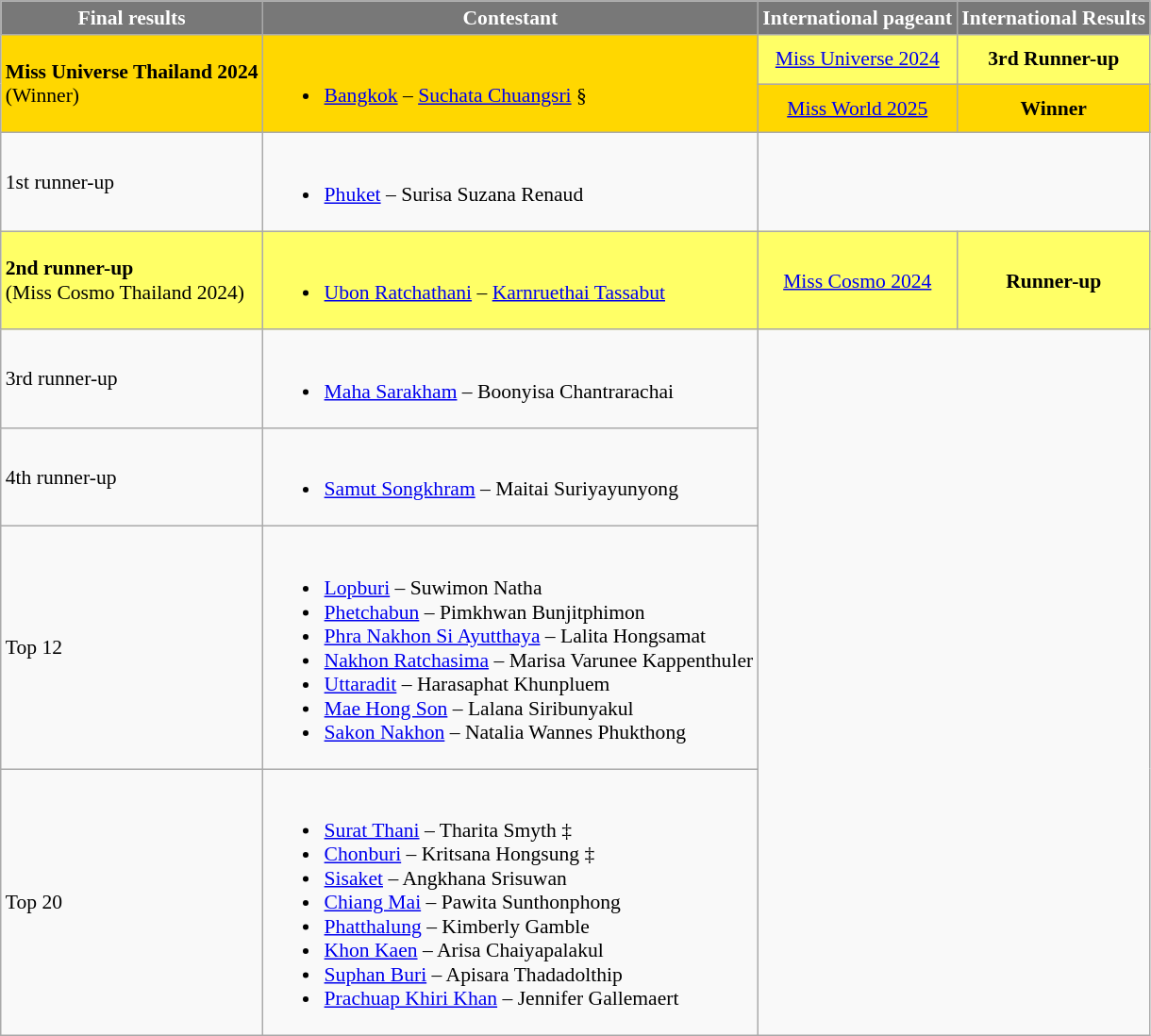<table class="wikitable sortable" style="font-size: 90%;">
<tr>
<th style="background-color:#787878;color:#FFFFFF;">Final results</th>
<th style="background-color:#787878;color:#FFFFFF;">Contestant</th>
<th style="background-color:#787878;color:#FFFFFF;">International pageant</th>
<th style="background-color:#787878;color:#FFFFFF;">International Results</th>
</tr>
<tr>
<td rowspan="2" style="background:Gold;"><strong>Miss Universe Thailand 2024</strong><br>(Winner)</td>
<td rowspan="2" style="background:Gold;"><br><ul><li><a href='#'>Bangkok</a> – <a href='#'>Suchata Chuangsri</a> §</li></ul></td>
<td style="background:#FFFF66; text-align:center;"><a href='#'>Miss Universe 2024</a></td>
<td style="background:#FFFF66; text-align:center;"><strong>3rd Runner-up</strong></td>
</tr>
<tr>
<td style="background:Gold; text-align:center;"><a href='#'>Miss World 2025</a></td>
<td style="background:Gold; text-align:center;"><strong>Winner</strong></td>
</tr>
<tr>
<td>1st runner-up</td>
<td><br><ul><li><a href='#'>Phuket</a> – Surisa Suzana Renaud</li></ul></td>
</tr>
<tr>
<td style="background:#FFFF66;"><strong>2nd runner-up</strong><br>(Miss Cosmo Thailand 2024)</td>
<td style="background:#FFFF66;"><br><ul><li><a href='#'>Ubon Ratchathani</a> – <a href='#'>Karnruethai Tassabut</a></li></ul></td>
<td style="background:#FFFF66; text-align:center;"><a href='#'>Miss Cosmo 2024</a></td>
<td style="background:#FFFF66; text-align:center;"><strong>Runner-up</strong></td>
</tr>
<tr>
<td>3rd runner-up</td>
<td><br><ul><li><a href='#'>Maha Sarakham</a> – Boonyisa Chantrarachai</li></ul></td>
</tr>
<tr>
<td>4th runner-up</td>
<td><br><ul><li><a href='#'>Samut Songkhram</a> – Maitai Suriyayunyong</li></ul></td>
</tr>
<tr>
<td>Top 12</td>
<td><br><ul><li><a href='#'>Lopburi</a> – Suwimon Natha</li><li><a href='#'>Phetchabun</a> – Pimkhwan Bunjitphimon</li><li><a href='#'>Phra Nakhon Si Ayutthaya</a> – Lalita Hongsamat</li><li><a href='#'>Nakhon Ratchasima</a> – Marisa Varunee Kappenthuler</li><li><a href='#'>Uttaradit</a> – Harasaphat Khunpluem</li><li><a href='#'>Mae Hong Son</a> – Lalana Siribunyakul</li><li><a href='#'>Sakon Nakhon</a> – Natalia Wannes Phukthong</li></ul></td>
</tr>
<tr>
<td>Top 20</td>
<td><br><ul><li><a href='#'>Surat Thani</a> – Tharita Smyth ‡</li><li><a href='#'>Chonburi</a> – Kritsana Hongsung ‡</li><li><a href='#'>Sisaket</a> – Angkhana Srisuwan</li><li><a href='#'>Chiang Mai</a> – Pawita Sunthonphong</li><li><a href='#'>Phatthalung</a> – Kimberly Gamble</li><li><a href='#'>Khon Kaen</a> – Arisa Chaiyapalakul</li><li><a href='#'>Suphan Buri</a> – Apisara Thadadolthip</li><li><a href='#'>Prachuap Khiri Khan</a> – Jennifer Gallemaert</li></ul></td>
</tr>
</table>
